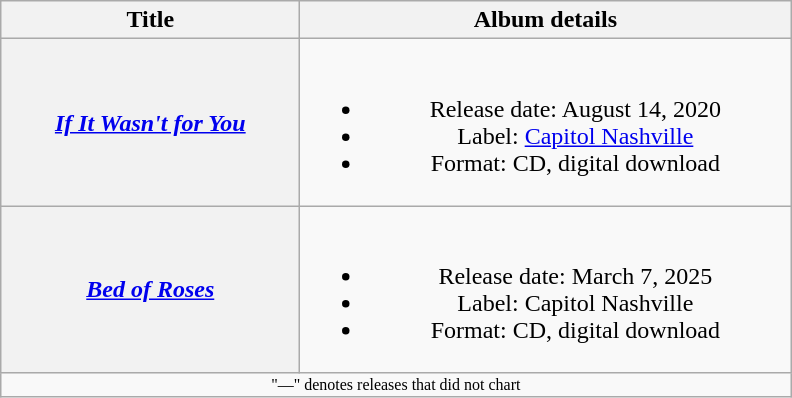<table class="wikitable plainrowheaders" style="text-align:center;">
<tr>
<th style="width:12em;">Title</th>
<th style="width:20em;">Album details</th>
</tr>
<tr>
<th scope="row"><em><a href='#'>If It Wasn't for You</a></em></th>
<td><br><ul><li>Release date: August 14, 2020</li><li>Label: <a href='#'>Capitol Nashville</a></li><li>Format: CD, digital download</li></ul></td>
</tr>
<tr>
<th scope="row"><em><a href='#'>Bed of Roses</a></em></th>
<td><br><ul><li>Release date: March 7, 2025</li><li>Label: Capitol Nashville</li><li>Format: CD, digital download</li></ul></td>
</tr>
<tr>
<td colspan="5" style="font-size:8pt">"—" denotes releases that did not chart</td>
</tr>
</table>
